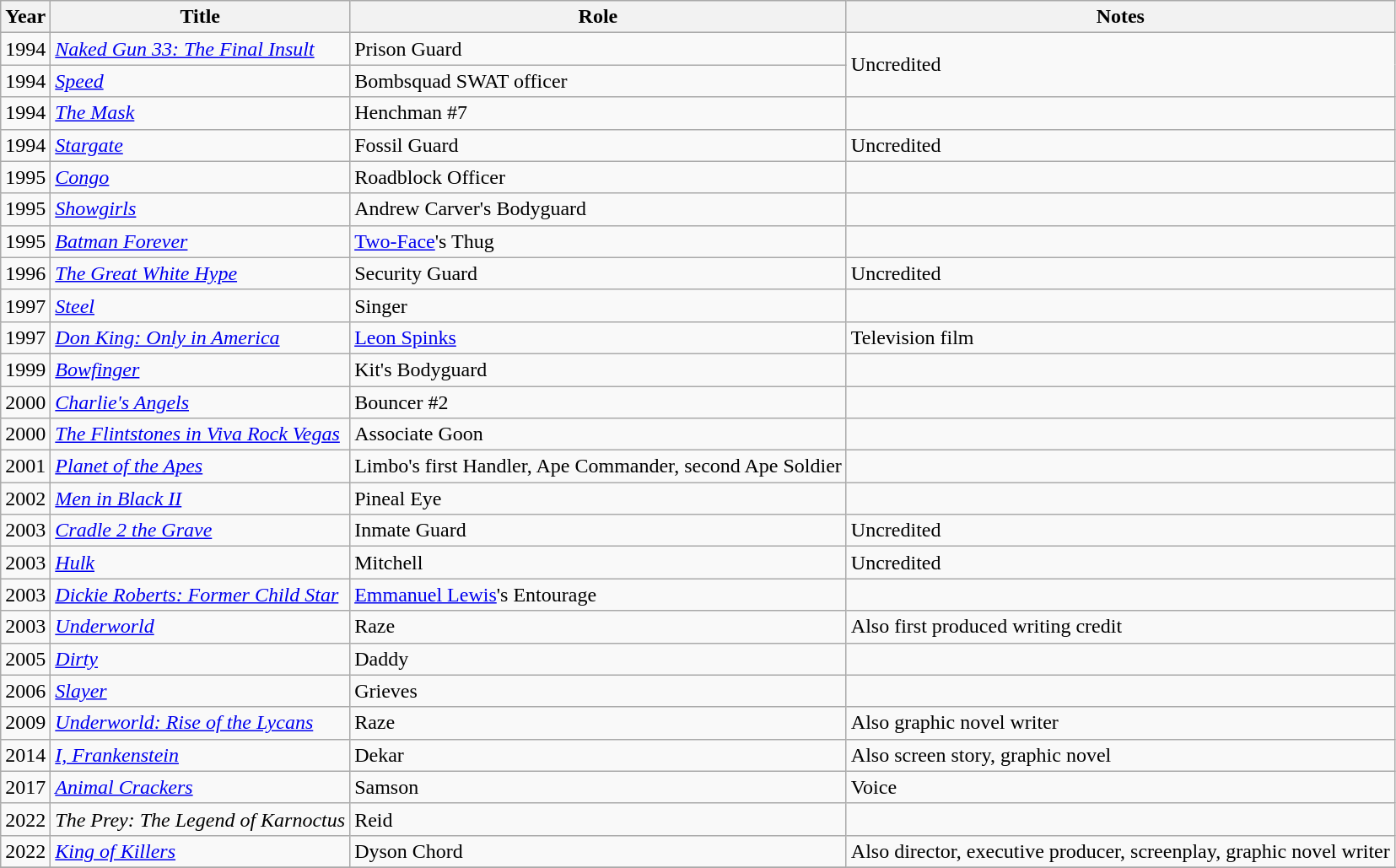<table class="wikitable sortable plainrowheaders" style="white-space:nowrap">
<tr>
<th>Year</th>
<th>Title</th>
<th>Role</th>
<th>Notes</th>
</tr>
<tr>
<td>1994</td>
<td><em><a href='#'>Naked Gun 33: The Final Insult</a></em></td>
<td>Prison Guard</td>
<td rowspan=2>Uncredited</td>
</tr>
<tr>
<td>1994</td>
<td><em><a href='#'>Speed</a></em></td>
<td>Bombsquad SWAT officer</td>
</tr>
<tr>
<td>1994</td>
<td><em><a href='#'>The Mask</a></em></td>
<td>Henchman #7</td>
<td></td>
</tr>
<tr>
<td>1994</td>
<td><em><a href='#'>Stargate</a></em></td>
<td>Fossil Guard</td>
<td>Uncredited</td>
</tr>
<tr>
<td>1995</td>
<td><em><a href='#'>Congo</a></em></td>
<td>Roadblock Officer</td>
<td></td>
</tr>
<tr>
<td>1995</td>
<td><em><a href='#'>Showgirls</a></em></td>
<td>Andrew Carver's Bodyguard</td>
<td></td>
</tr>
<tr>
<td>1995</td>
<td><em><a href='#'>Batman Forever</a></em></td>
<td><a href='#'>Two-Face</a>'s Thug</td>
<td></td>
</tr>
<tr>
<td>1996</td>
<td><em><a href='#'>The Great White Hype</a></em></td>
<td>Security Guard</td>
<td>Uncredited</td>
</tr>
<tr>
<td>1997</td>
<td><em><a href='#'>Steel</a></em></td>
<td>Singer</td>
<td></td>
</tr>
<tr>
<td>1997</td>
<td><em><a href='#'>Don King: Only in America</a></em></td>
<td><a href='#'>Leon Spinks</a></td>
<td>Television film</td>
</tr>
<tr>
<td>1999</td>
<td><em><a href='#'>Bowfinger</a></em></td>
<td>Kit's Bodyguard</td>
<td></td>
</tr>
<tr>
<td>2000</td>
<td><em><a href='#'>Charlie's Angels</a></em></td>
<td>Bouncer #2</td>
<td></td>
</tr>
<tr>
<td>2000</td>
<td><em><a href='#'>The Flintstones in Viva Rock Vegas</a></em></td>
<td>Associate Goon</td>
<td></td>
</tr>
<tr>
<td>2001</td>
<td><em><a href='#'>Planet of the Apes</a></em></td>
<td>Limbo's first Handler, Ape Commander, second Ape Soldier</td>
<td></td>
</tr>
<tr>
<td>2002</td>
<td><em><a href='#'>Men in Black II</a></em></td>
<td>Pineal Eye</td>
<td></td>
</tr>
<tr>
<td>2003</td>
<td><em><a href='#'>Cradle 2 the Grave</a></em></td>
<td>Inmate Guard</td>
<td>Uncredited</td>
</tr>
<tr>
<td>2003</td>
<td><em><a href='#'>Hulk</a></em></td>
<td>Mitchell</td>
<td>Uncredited</td>
</tr>
<tr>
<td>2003</td>
<td><em><a href='#'>Dickie Roberts: Former Child Star</a></em></td>
<td><a href='#'>Emmanuel Lewis</a>'s Entourage</td>
<td></td>
</tr>
<tr>
<td>2003</td>
<td><em><a href='#'>Underworld</a></em></td>
<td>Raze</td>
<td>Also first produced writing credit</td>
</tr>
<tr>
<td>2005</td>
<td><em><a href='#'>Dirty</a></em></td>
<td>Daddy</td>
<td></td>
</tr>
<tr>
<td>2006</td>
<td><em><a href='#'>Slayer</a></em></td>
<td>Grieves</td>
<td></td>
</tr>
<tr>
<td>2009</td>
<td><em><a href='#'>Underworld: Rise of the Lycans</a></em></td>
<td>Raze</td>
<td>Also graphic novel writer</td>
</tr>
<tr>
<td>2014</td>
<td><em><a href='#'>I, Frankenstein</a></em></td>
<td>Dekar</td>
<td>Also screen story, graphic novel</td>
</tr>
<tr>
<td>2017</td>
<td><em><a href='#'>Animal Crackers</a></em></td>
<td>Samson</td>
<td>Voice</td>
</tr>
<tr>
<td>2022</td>
<td><em>The Prey: The Legend of Karnoctus</em></td>
<td>Reid</td>
<td></td>
</tr>
<tr>
<td>2022</td>
<td><em><a href='#'>King of Killers</a></em></td>
<td>Dyson Chord</td>
<td>Also director, executive producer, screenplay, graphic novel writer</td>
</tr>
<tr>
</tr>
</table>
